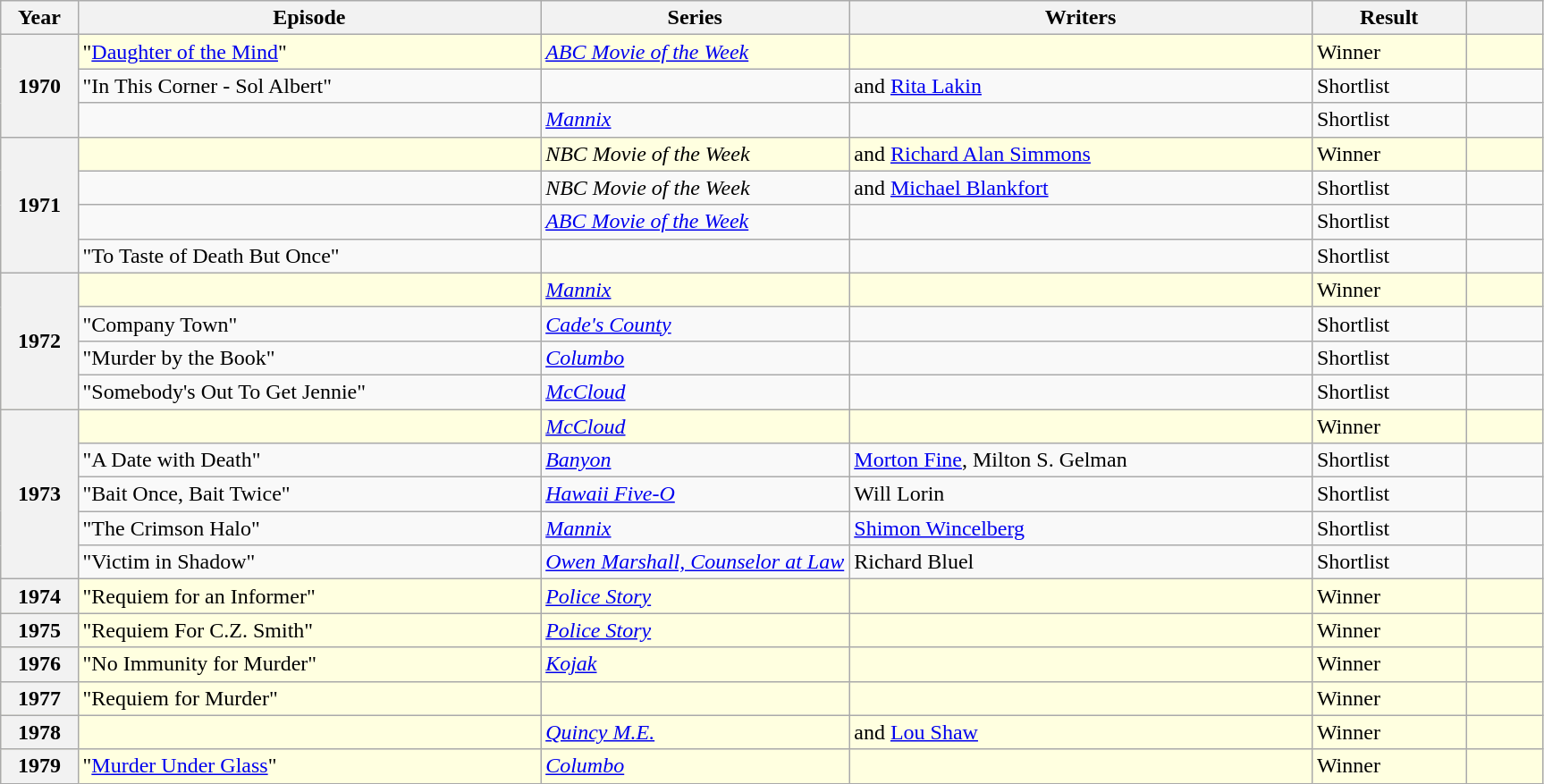<table class="wikitable sortable" style="wdith:100%">
<tr>
<th scope="col" width="5%">Year</th>
<th scope="col" width="30%">Episode</th>
<th scope="col" width="20%">Series</th>
<th scope="col" width="30%">Writers</th>
<th scope="col" width="10%">Result</th>
<th></th>
</tr>
<tr style="background:lightyellow;">
<th rowspan="3"><strong>1970</strong></th>
<td>"<a href='#'>Daughter of the Mind</a>"</td>
<td><em><a href='#'>ABC Movie of the Week</a></em></td>
<td></td>
<td>Winner</td>
<td></td>
</tr>
<tr>
<td>"In This Corner - Sol Albert"</td>
<td></td>
<td> and <a href='#'>Rita Lakin</a></td>
<td>Shortlist</td>
<td></td>
</tr>
<tr>
<td></td>
<td><em><a href='#'>Mannix</a></em></td>
<td></td>
<td>Shortlist</td>
<td></td>
</tr>
<tr style="background:lightyellow;">
<th rowspan="4"><strong>1971</strong></th>
<td></td>
<td><em>NBC Movie of the Week</em></td>
<td> and <a href='#'>Richard Alan Simmons</a></td>
<td>Winner</td>
<td></td>
</tr>
<tr>
<td><em></em></td>
<td><em>NBC Movie of the Week</em></td>
<td> and <a href='#'>Michael Blankfort</a></td>
<td>Shortlist</td>
<td></td>
</tr>
<tr>
<td></td>
<td><em><a href='#'>ABC Movie of the Week</a></em></td>
<td></td>
<td>Shortlist</td>
<td></td>
</tr>
<tr>
<td>"To Taste of Death But Once"</td>
<td></td>
<td></td>
<td>Shortlist</td>
<td></td>
</tr>
<tr style="background:lightyellow;">
<th rowspan="4"><strong>1972</strong></th>
<td></td>
<td><em><a href='#'>Mannix</a></em></td>
<td></td>
<td>Winner</td>
<td></td>
</tr>
<tr>
<td>"Company Town"</td>
<td><em><a href='#'>Cade's County</a></em></td>
<td></td>
<td>Shortlist</td>
<td></td>
</tr>
<tr>
<td>"Murder by the Book"</td>
<td><em><a href='#'>Columbo</a></em></td>
<td></td>
<td>Shortlist</td>
<td></td>
</tr>
<tr>
<td>"Somebody's Out To Get Jennie"</td>
<td><em><a href='#'>McCloud</a></em></td>
<td></td>
<td>Shortlist</td>
<td></td>
</tr>
<tr style="background:lightyellow;">
<th rowspan="5">1973</th>
<td></td>
<td><em><a href='#'>McCloud</a></em></td>
<td></td>
<td>Winner</td>
<td></td>
</tr>
<tr>
<td>"A Date with Death"</td>
<td><em><a href='#'>Banyon</a></em></td>
<td><a href='#'>Morton Fine</a>, Milton S. Gelman</td>
<td>Shortlist</td>
<td></td>
</tr>
<tr>
<td>"Bait Once, Bait Twice"</td>
<td><em><a href='#'>Hawaii Five-O</a></em></td>
<td>Will Lorin</td>
<td>Shortlist</td>
<td></td>
</tr>
<tr>
<td>"The Crimson Halo"</td>
<td><em><a href='#'>Mannix</a></em></td>
<td><a href='#'>Shimon Wincelberg</a></td>
<td>Shortlist</td>
<td></td>
</tr>
<tr>
<td>"Victim in Shadow"</td>
<td><em><a href='#'>Owen Marshall, Counselor at Law</a></em></td>
<td>Richard Bluel</td>
<td>Shortlist</td>
<td></td>
</tr>
<tr style="background:lightyellow;">
<th>1974</th>
<td>"Requiem for an Informer"</td>
<td><em><a href='#'>Police Story</a></em></td>
<td></td>
<td>Winner</td>
<td></td>
</tr>
<tr style="background:lightyellow;">
<th>1975</th>
<td>"Requiem For C.Z. Smith"</td>
<td><em><a href='#'>Police Story</a></em></td>
<td></td>
<td>Winner</td>
<td></td>
</tr>
<tr style="background:lightyellow;">
<th>1976</th>
<td>"No Immunity for Murder"</td>
<td><em><a href='#'>Kojak</a></em></td>
<td></td>
<td>Winner</td>
<td></td>
</tr>
<tr style="background:lightyellow;">
<th>1977</th>
<td>"Requiem for Murder"</td>
<td></td>
<td></td>
<td>Winner</td>
<td></td>
</tr>
<tr style="background:lightyellow;">
<th>1978</th>
<td></td>
<td><em><a href='#'>Quincy M.E.</a></em></td>
<td> and <a href='#'>Lou Shaw</a></td>
<td>Winner</td>
<td></td>
</tr>
<tr style="background:lightyellow;">
<th><strong>1979</strong></th>
<td>"<a href='#'>Murder Under Glass</a>"</td>
<td><em><a href='#'>Columbo</a></em></td>
<td></td>
<td>Winner</td>
<td></td>
</tr>
</table>
